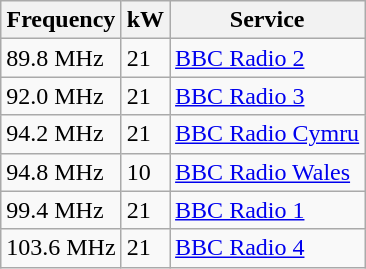<table class="wikitable sortable">
<tr>
<th>Frequency</th>
<th>kW</th>
<th>Service</th>
</tr>
<tr>
<td>89.8 MHz</td>
<td>21</td>
<td><a href='#'>BBC Radio 2</a></td>
</tr>
<tr>
<td>92.0 MHz</td>
<td>21</td>
<td><a href='#'>BBC Radio 3</a></td>
</tr>
<tr>
<td>94.2 MHz</td>
<td>21</td>
<td><a href='#'>BBC Radio Cymru</a></td>
</tr>
<tr>
<td>94.8 MHz</td>
<td>10</td>
<td><a href='#'>BBC Radio Wales</a></td>
</tr>
<tr>
<td>99.4 MHz</td>
<td>21</td>
<td><a href='#'>BBC Radio 1</a></td>
</tr>
<tr>
<td>103.6 MHz</td>
<td>21</td>
<td><a href='#'>BBC Radio 4</a></td>
</tr>
</table>
